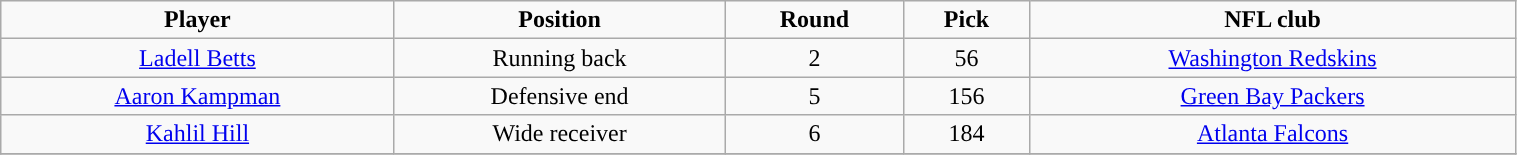<table class="wikitable" width="80%">
<tr align="center">
<td><strong>Player</strong></td>
<td><strong>Position</strong></td>
<td><strong>Round</strong></td>
<td><strong>Pick</strong></td>
<td><strong>NFL club</strong></td>
</tr>
<tr align="center" bgcolor="">
<td><a href='#'>Ladell Betts</a></td>
<td>Running back</td>
<td>2</td>
<td>56</td>
<td><a href='#'>Washington Redskins</a></td>
</tr>
<tr align="center" bgcolor="">
<td><a href='#'>Aaron Kampman</a></td>
<td>Defensive end</td>
<td>5</td>
<td>156</td>
<td><a href='#'>Green Bay Packers</a></td>
</tr>
<tr align="center" bgcolor="">
<td><a href='#'>Kahlil Hill</a></td>
<td>Wide receiver</td>
<td>6</td>
<td>184</td>
<td><a href='#'>Atlanta Falcons</a></td>
</tr>
<tr align="center" bgcolor="">
</tr>
</table>
